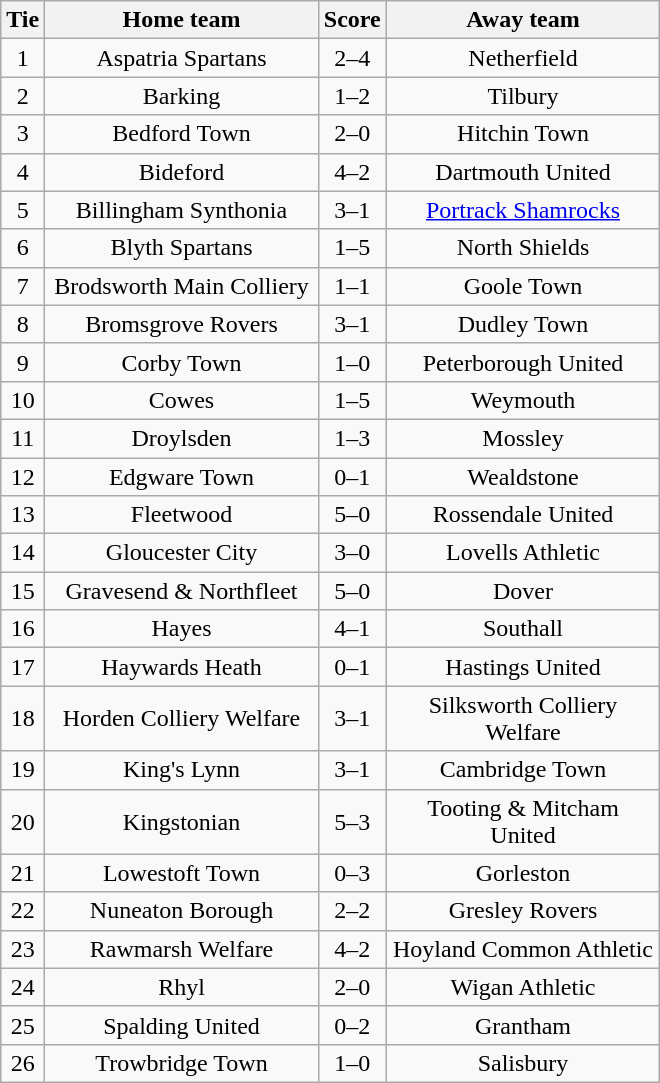<table class="wikitable" style="text-align:center;">
<tr>
<th width=20>Tie</th>
<th width=175>Home team</th>
<th width=20>Score</th>
<th width=175>Away team</th>
</tr>
<tr>
<td>1</td>
<td>Aspatria Spartans</td>
<td>2–4</td>
<td>Netherfield</td>
</tr>
<tr>
<td>2</td>
<td>Barking</td>
<td>1–2</td>
<td>Tilbury</td>
</tr>
<tr>
<td>3</td>
<td>Bedford Town</td>
<td>2–0</td>
<td>Hitchin Town</td>
</tr>
<tr>
<td>4</td>
<td>Bideford</td>
<td>4–2</td>
<td>Dartmouth United</td>
</tr>
<tr>
<td>5</td>
<td>Billingham Synthonia</td>
<td>3–1</td>
<td><a href='#'>Portrack Shamrocks</a></td>
</tr>
<tr>
<td>6</td>
<td>Blyth Spartans</td>
<td>1–5</td>
<td>North Shields</td>
</tr>
<tr>
<td>7</td>
<td>Brodsworth Main Colliery</td>
<td>1–1</td>
<td>Goole Town</td>
</tr>
<tr>
<td>8</td>
<td>Bromsgrove Rovers</td>
<td>3–1</td>
<td>Dudley Town</td>
</tr>
<tr>
<td>9</td>
<td>Corby Town</td>
<td>1–0</td>
<td>Peterborough United</td>
</tr>
<tr>
<td>10</td>
<td>Cowes</td>
<td>1–5</td>
<td>Weymouth</td>
</tr>
<tr>
<td>11</td>
<td>Droylsden</td>
<td>1–3</td>
<td>Mossley</td>
</tr>
<tr>
<td>12</td>
<td>Edgware Town</td>
<td>0–1</td>
<td>Wealdstone</td>
</tr>
<tr>
<td>13</td>
<td>Fleetwood</td>
<td>5–0</td>
<td>Rossendale United</td>
</tr>
<tr>
<td>14</td>
<td>Gloucester City</td>
<td>3–0</td>
<td>Lovells Athletic</td>
</tr>
<tr>
<td>15</td>
<td>Gravesend & Northfleet</td>
<td>5–0</td>
<td>Dover</td>
</tr>
<tr>
<td>16</td>
<td>Hayes</td>
<td>4–1</td>
<td>Southall</td>
</tr>
<tr>
<td>17</td>
<td>Haywards Heath</td>
<td>0–1</td>
<td>Hastings United</td>
</tr>
<tr>
<td>18</td>
<td>Horden Colliery Welfare</td>
<td>3–1</td>
<td>Silksworth Colliery Welfare</td>
</tr>
<tr>
<td>19</td>
<td>King's Lynn</td>
<td>3–1</td>
<td>Cambridge Town</td>
</tr>
<tr>
<td>20</td>
<td>Kingstonian</td>
<td>5–3</td>
<td>Tooting & Mitcham United</td>
</tr>
<tr>
<td>21</td>
<td>Lowestoft Town</td>
<td>0–3</td>
<td>Gorleston</td>
</tr>
<tr>
<td>22</td>
<td>Nuneaton Borough</td>
<td>2–2</td>
<td>Gresley Rovers</td>
</tr>
<tr>
<td>23</td>
<td>Rawmarsh Welfare</td>
<td>4–2</td>
<td>Hoyland Common Athletic</td>
</tr>
<tr>
<td>24</td>
<td>Rhyl</td>
<td>2–0</td>
<td>Wigan Athletic</td>
</tr>
<tr>
<td>25</td>
<td>Spalding United</td>
<td>0–2</td>
<td>Grantham</td>
</tr>
<tr>
<td>26</td>
<td>Trowbridge Town</td>
<td>1–0</td>
<td>Salisbury</td>
</tr>
</table>
